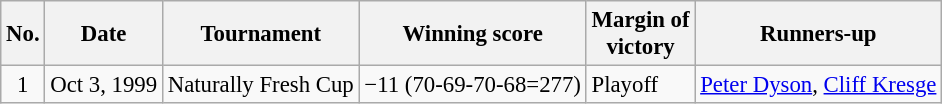<table class="wikitable" style="font-size:95%;">
<tr>
<th>No.</th>
<th>Date</th>
<th>Tournament</th>
<th>Winning score</th>
<th>Margin of<br>victory</th>
<th>Runners-up</th>
</tr>
<tr>
<td align=center>1</td>
<td align=right>Oct 3, 1999</td>
<td>Naturally Fresh Cup</td>
<td>−11 (70-69-70-68=277)</td>
<td>Playoff</td>
<td> <a href='#'>Peter Dyson</a>,  <a href='#'>Cliff Kresge</a></td>
</tr>
</table>
